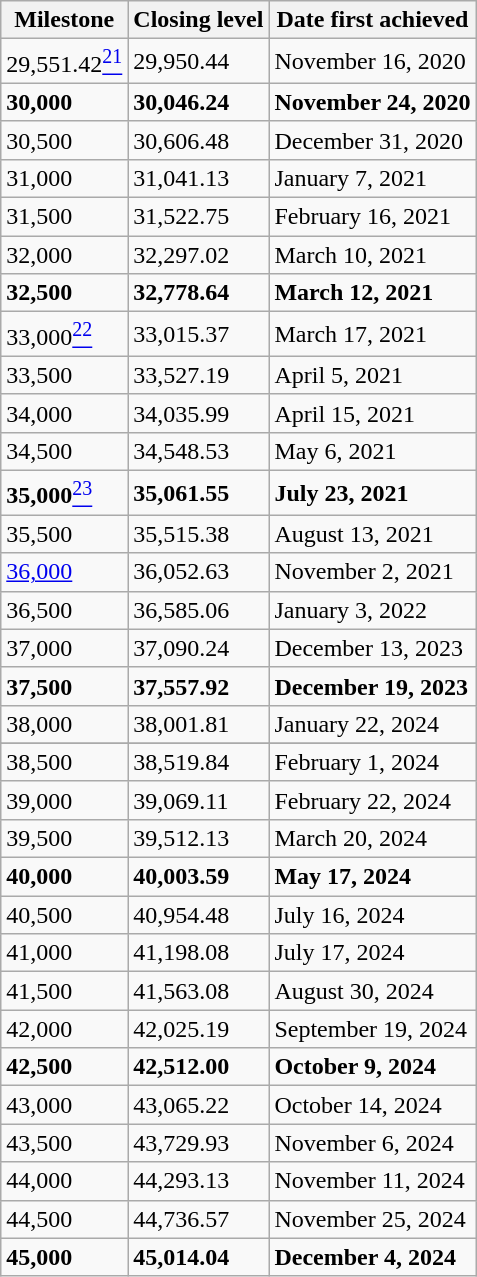<table class="wikitable">
<tr>
<th>Milestone</th>
<th>Closing level</th>
<th>Date first achieved</th>
</tr>
<tr>
<td>29,551.42<a href='#'><sup>21</sup></a></td>
<td>29,950.44</td>
<td>November 16, 2020</td>
</tr>
<tr>
<td><strong>30,000</strong></td>
<td><strong>30,046.24</strong></td>
<td><strong>November 24, 2020</strong></td>
</tr>
<tr>
<td>30,500</td>
<td>30,606.48</td>
<td>December 31, 2020</td>
</tr>
<tr>
<td>31,000</td>
<td>31,041.13</td>
<td>January 7, 2021</td>
</tr>
<tr>
<td>31,500</td>
<td>31,522.75</td>
<td>February 16, 2021</td>
</tr>
<tr>
<td>32,000</td>
<td>32,297.02</td>
<td>March 10, 2021</td>
</tr>
<tr>
<td><strong>32,500</strong></td>
<td><strong>32,778.64</strong></td>
<td><strong>March 12, 2021</strong></td>
</tr>
<tr>
<td>33,000<a href='#'><sup>22</sup></a></td>
<td>33,015.37</td>
<td>March 17, 2021</td>
</tr>
<tr>
<td>33,500</td>
<td>33,527.19</td>
<td>April 5, 2021</td>
</tr>
<tr>
<td>34,000</td>
<td>34,035.99</td>
<td>April 15, 2021</td>
</tr>
<tr>
<td>34,500</td>
<td>34,548.53</td>
<td>May 6, 2021</td>
</tr>
<tr>
<td><strong>35,000</strong><a href='#'><sup>23</sup></a></td>
<td><strong>35,061.55</strong></td>
<td><strong>July 23, 2021</strong></td>
</tr>
<tr>
<td>35,500</td>
<td>35,515.38</td>
<td>August 13, 2021</td>
</tr>
<tr>
<td><a href='#'>36,000</a></td>
<td>36,052.63</td>
<td>November 2, 2021</td>
</tr>
<tr>
<td>36,500</td>
<td>36,585.06</td>
<td>January 3, 2022</td>
</tr>
<tr>
<td>37,000</td>
<td>37,090.24</td>
<td>December 13, 2023</td>
</tr>
<tr>
<td><strong>37,500</strong></td>
<td><strong>37,557.92</strong></td>
<td><strong>December 19, 2023</strong></td>
</tr>
<tr>
<td>38,000</td>
<td>38,001.81</td>
<td>January 22, 2024</td>
</tr>
<tr>
</tr>
<tr>
<td>38,500</td>
<td>38,519.84</td>
<td>February 1, 2024</td>
</tr>
<tr>
<td>39,000</td>
<td>39,069.11</td>
<td>February 22, 2024</td>
</tr>
<tr>
<td>39,500</td>
<td>39,512.13</td>
<td>March 20, 2024</td>
</tr>
<tr>
<td><strong>40,000</strong></td>
<td><strong>40,003.59</strong></td>
<td><strong>May 17, 2024</strong></td>
</tr>
<tr>
<td>40,500</td>
<td>40,954.48</td>
<td>July 16, 2024</td>
</tr>
<tr>
<td>41,000</td>
<td>41,198.08</td>
<td>July 17, 2024</td>
</tr>
<tr>
<td>41,500</td>
<td>41,563.08</td>
<td>August 30, 2024</td>
</tr>
<tr>
<td>42,000</td>
<td>42,025.19</td>
<td>September 19, 2024</td>
</tr>
<tr>
<td><strong>42,500</strong></td>
<td><strong>42,512.00</strong></td>
<td><strong>October 9, 2024</strong></td>
</tr>
<tr>
<td>43,000</td>
<td>43,065.22</td>
<td>October 14, 2024</td>
</tr>
<tr>
<td>43,500</td>
<td>43,729.93</td>
<td>November 6, 2024</td>
</tr>
<tr>
<td>44,000</td>
<td>44,293.13</td>
<td>November 11, 2024</td>
</tr>
<tr>
<td>44,500</td>
<td>44,736.57</td>
<td>November 25, 2024</td>
</tr>
<tr>
<td><strong>45,000</strong></td>
<td><strong>45,014.04</strong></td>
<td><strong>December 4, 2024</strong></td>
</tr>
</table>
